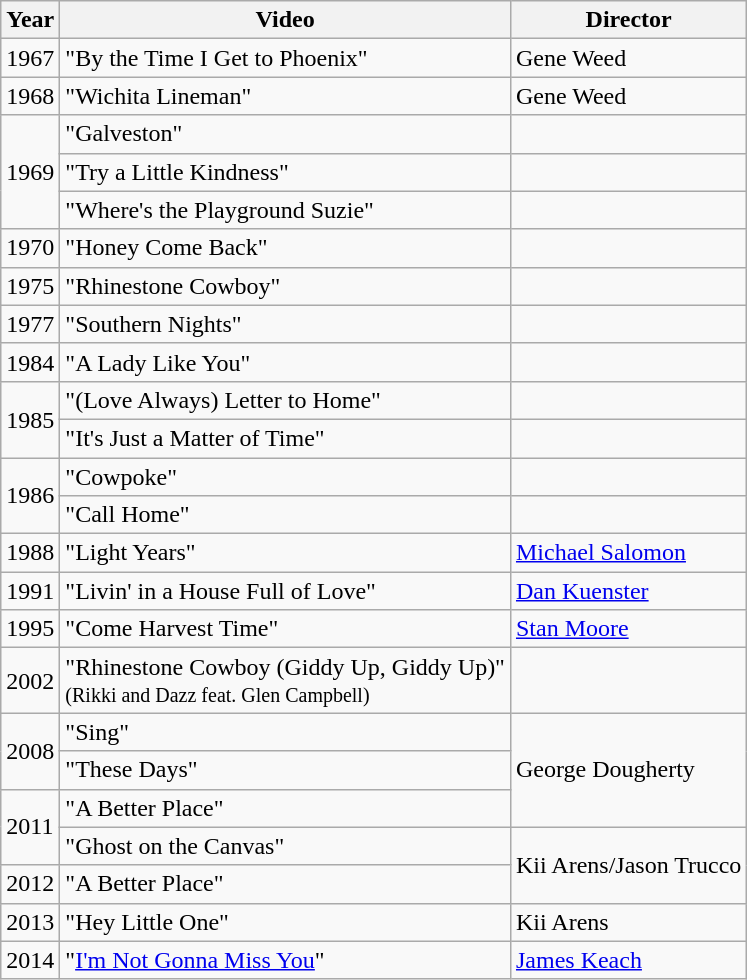<table class="wikitable">
<tr>
<th>Year</th>
<th>Video</th>
<th>Director</th>
</tr>
<tr>
<td>1967</td>
<td>"By the Time I Get to Phoenix"</td>
<td>Gene Weed</td>
</tr>
<tr>
<td>1968</td>
<td>"Wichita Lineman"</td>
<td>Gene Weed</td>
</tr>
<tr>
<td rowspan="3">1969</td>
<td>"Galveston"</td>
<td></td>
</tr>
<tr>
<td>"Try a Little Kindness"</td>
<td></td>
</tr>
<tr>
<td>"Where's the Playground Suzie"</td>
<td></td>
</tr>
<tr>
<td>1970</td>
<td>"Honey Come Back"</td>
<td></td>
</tr>
<tr>
<td>1975</td>
<td>"Rhinestone Cowboy"</td>
<td></td>
</tr>
<tr>
<td>1977</td>
<td>"Southern Nights"</td>
<td></td>
</tr>
<tr>
<td rowspan="1">1984</td>
<td>"A Lady Like You"</td>
<td></td>
</tr>
<tr>
<td rowspan="2">1985</td>
<td>"(Love Always) Letter to Home"</td>
<td></td>
</tr>
<tr>
<td>"It's Just a Matter of Time"</td>
<td></td>
</tr>
<tr>
<td rowspan="2">1986</td>
<td>"Cowpoke"</td>
<td></td>
</tr>
<tr>
<td>"Call Home"</td>
<td></td>
</tr>
<tr>
<td>1988</td>
<td>"Light Years"</td>
<td><a href='#'>Michael Salomon</a></td>
</tr>
<tr>
<td>1991</td>
<td>"Livin' in a House Full of Love"</td>
<td><a href='#'>Dan Kuenster</a></td>
</tr>
<tr>
<td>1995</td>
<td>"Come Harvest Time"</td>
<td><a href='#'>Stan Moore</a></td>
</tr>
<tr>
<td>2002</td>
<td>"Rhinestone Cowboy (Giddy Up, Giddy Up)"<br><small>(Rikki and Dazz feat. Glen Campbell)</small></td>
<td></td>
</tr>
<tr>
<td rowspan="2">2008</td>
<td>"Sing"</td>
<td rowspan="3">George Dougherty</td>
</tr>
<tr>
<td>"These Days"</td>
</tr>
<tr>
<td rowspan="2">2011</td>
<td>"A Better Place"</td>
</tr>
<tr>
<td>"Ghost on the Canvas"</td>
<td rowspan="2">Kii Arens/Jason Trucco</td>
</tr>
<tr>
<td>2012</td>
<td>"A Better Place"</td>
</tr>
<tr>
<td>2013</td>
<td>"Hey Little One"</td>
<td>Kii Arens</td>
</tr>
<tr>
<td>2014</td>
<td>"<a href='#'>I'm Not Gonna Miss You</a>"</td>
<td><a href='#'>James Keach</a></td>
</tr>
</table>
